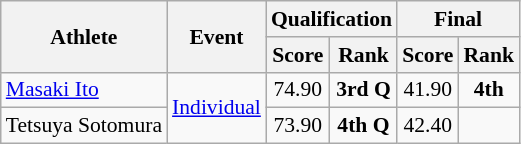<table class=wikitable style="font-size:90%">
<tr>
<th rowspan=2>Athlete</th>
<th rowspan=2>Event</th>
<th colspan=2>Qualification</th>
<th colspan=2>Final</th>
</tr>
<tr>
<th>Score</th>
<th>Rank</th>
<th>Score</th>
<th>Rank</th>
</tr>
<tr>
<td><a href='#'>Masaki Ito</a></td>
<td rowspan=2><a href='#'>Individual</a></td>
<td align=center>74.90</td>
<td align=center><strong>3rd Q</strong></td>
<td align=center>41.90</td>
<td align=center><strong>4th</strong></td>
</tr>
<tr>
<td>Tetsuya Sotomura</td>
<td align=center>73.90</td>
<td align=center><strong>4th Q</strong></td>
<td align=center>42.40</td>
<td align=center></td>
</tr>
</table>
